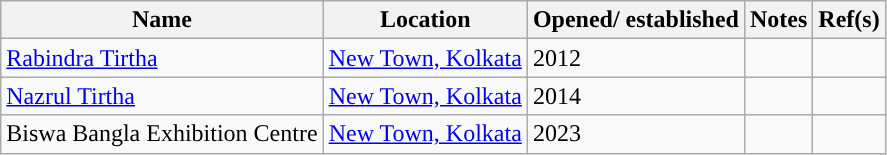<table class="wikitable">
<tr>
<th>Name</th>
<th>Location</th>
<th>Opened/ established</th>
<th>Notes</th>
<th>Ref(s)</th>
</tr>
<tr>
<td><a href='#'>Rabindra Tirtha</a></td>
<td><a href='#'>New Town, Kolkata</a></td>
<td>2012</td>
<td></td>
<td></td>
</tr>
<tr>
<td><a href='#'>Nazrul Tirtha</a></td>
<td><a href='#'>New Town, Kolkata</a></td>
<td>2014</td>
<td></td>
<td></td>
</tr>
<tr>
<td>Biswa Bangla Exhibition Centre</td>
<td><a href='#'>New Town, Kolkata</a></td>
<td>2023</td>
<td></td>
<td></td>
</tr>
</table>
